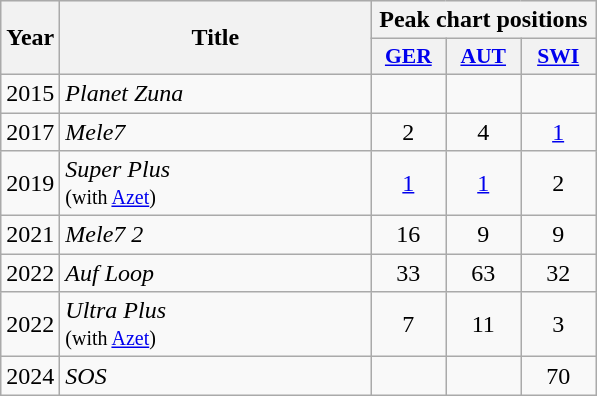<table class="wikitable">
<tr style="background: #eeeeee;">
<th style="width: 20px;" rowspan="2">Year</th>
<th style="width: 200px;" rowspan="2">Title</th>
<th colspan="3">Peak chart positions</th>
</tr>
<tr style="background: #eeeeee;">
<th scope="col" style="width:3em;font-size:90%;"><a href='#'>GER</a><br></th>
<th scope="col" style="width:3em;font-size:90%;"><a href='#'>AUT</a><br></th>
<th scope="col" style="width:3em;font-size:90%;"><a href='#'>SWI</a><br></th>
</tr>
<tr>
<td>2015</td>
<td><em>Planet Zuna</em></td>
<td align="center"></td>
<td align="center"></td>
<td align="center"></td>
</tr>
<tr>
<td>2017</td>
<td><em>Mele7</em></td>
<td align="center">2</td>
<td align="center">4</td>
<td align="center"><a href='#'>1</a></td>
</tr>
<tr>
<td>2019</td>
<td><em>Super Plus</em> <br><small>(with <a href='#'>Azet</a>)</small></td>
<td align="center"><a href='#'>1</a></td>
<td align="center"><a href='#'>1</a></td>
<td align="center">2</td>
</tr>
<tr>
<td>2021</td>
<td><em>Mele7 2</em></td>
<td align="center">16</td>
<td align="center">9</td>
<td align="center">9</td>
</tr>
<tr>
<td>2022</td>
<td><em>Auf Loop</em></td>
<td align="center">33</td>
<td align="center">63</td>
<td align="center">32</td>
</tr>
<tr>
<td>2022</td>
<td><em>Ultra Plus</em> <br><small>(with <a href='#'>Azet</a>)</small></td>
<td align="center">7</td>
<td align="center">11</td>
<td align="center">3</td>
</tr>
<tr>
<td>2024</td>
<td><em>SOS</em></td>
<td align="center"></td>
<td align="center"></td>
<td align="center">70</td>
</tr>
</table>
